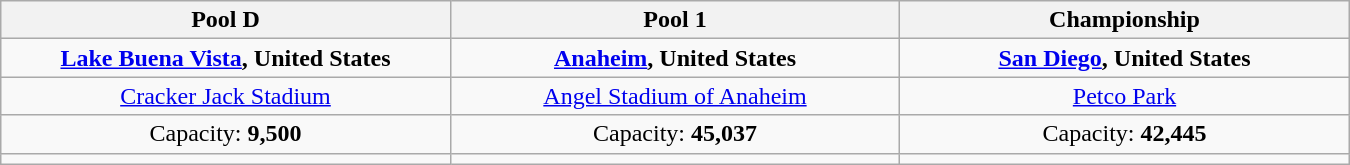<table class="wikitable" style="text-align:center" width=900>
<tr>
<th width=33%>Pool D</th>
<th width=33%>Pool 1</th>
<th width=33%>Championship</th>
</tr>
<tr>
<td> <strong><a href='#'>Lake Buena Vista</a>, United States</strong></td>
<td> <strong><a href='#'>Anaheim</a>, United States</strong></td>
<td> <strong><a href='#'>San Diego</a>, United States</strong></td>
</tr>
<tr>
<td><a href='#'>Cracker Jack Stadium</a></td>
<td><a href='#'>Angel Stadium of Anaheim</a></td>
<td><a href='#'>Petco Park</a></td>
</tr>
<tr>
<td>Capacity: <strong>9,500</strong></td>
<td>Capacity: <strong>45,037</strong></td>
<td>Capacity: <strong>42,445</strong></td>
</tr>
<tr>
<td></td>
<td></td>
<td></td>
</tr>
</table>
